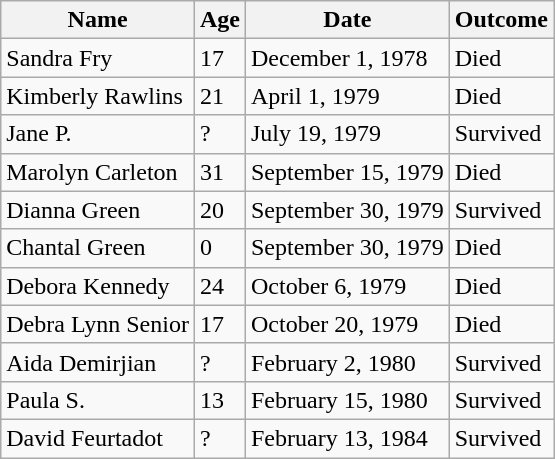<table class="wikitable">
<tr>
<th>Name</th>
<th>Age</th>
<th>Date</th>
<th>Outcome</th>
</tr>
<tr>
<td>Sandra Fry</td>
<td>17</td>
<td>December 1, 1978</td>
<td>Died</td>
</tr>
<tr>
<td>Kimberly Rawlins</td>
<td>21</td>
<td>April 1, 1979</td>
<td>Died</td>
</tr>
<tr>
<td>Jane P.</td>
<td>?</td>
<td>July 19, 1979</td>
<td>Survived</td>
</tr>
<tr>
<td>Marolyn Carleton</td>
<td>31</td>
<td>September 15, 1979</td>
<td>Died</td>
</tr>
<tr>
<td>Dianna Green</td>
<td>20</td>
<td>September 30, 1979</td>
<td>Survived</td>
</tr>
<tr>
<td>Chantal Green</td>
<td>0</td>
<td>September 30, 1979</td>
<td>Died</td>
</tr>
<tr>
<td>Debora Kennedy</td>
<td>24</td>
<td>October 6, 1979</td>
<td>Died</td>
</tr>
<tr>
<td>Debra Lynn Senior</td>
<td>17</td>
<td>October 20, 1979</td>
<td>Died</td>
</tr>
<tr>
<td>Aida Demirjian</td>
<td>?</td>
<td>February 2, 1980</td>
<td>Survived</td>
</tr>
<tr>
<td>Paula S.</td>
<td>13</td>
<td>February 15, 1980</td>
<td>Survived</td>
</tr>
<tr>
<td>David Feurtadot</td>
<td>?</td>
<td>February 13, 1984</td>
<td>Survived</td>
</tr>
</table>
